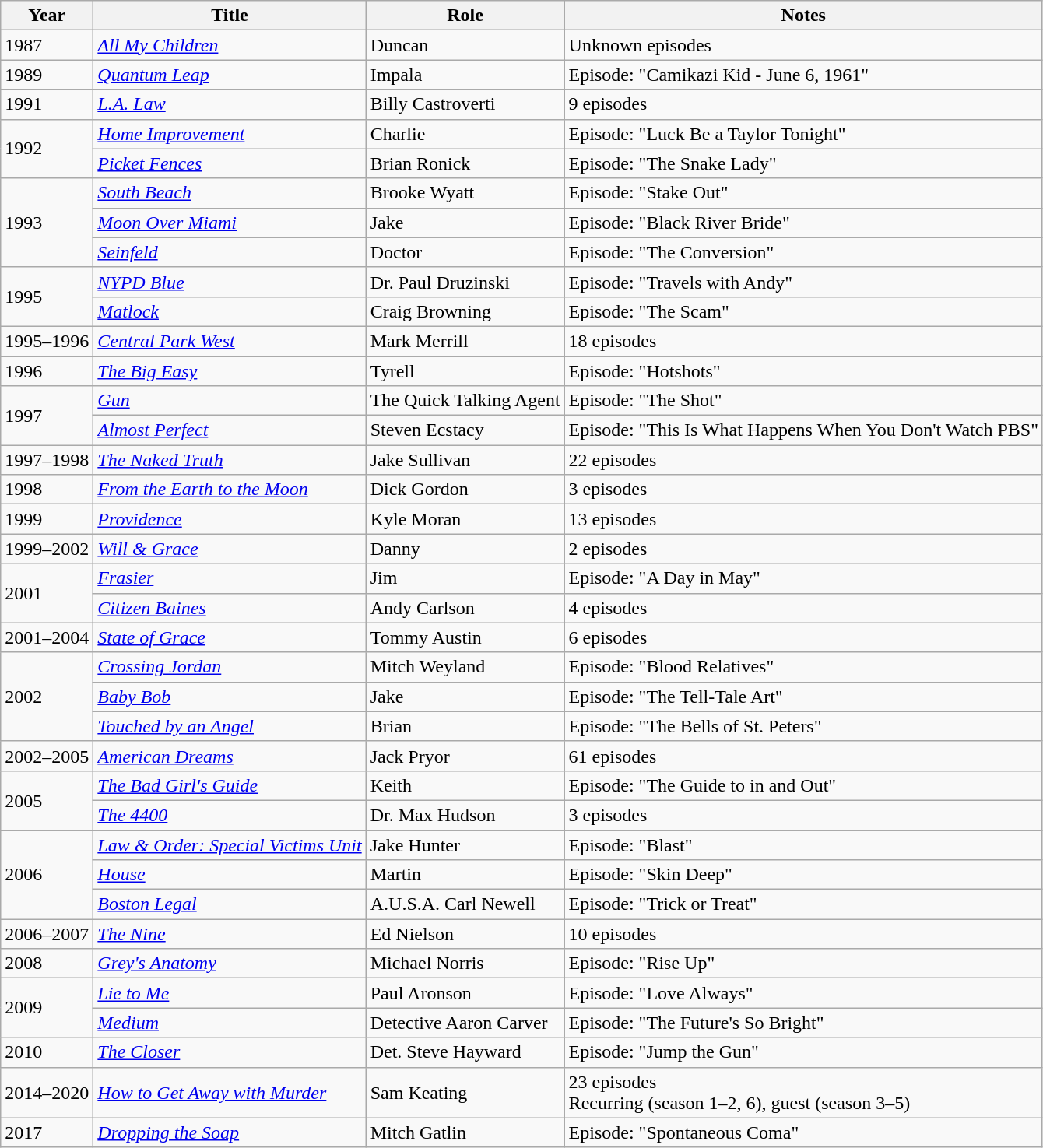<table class="wikitable sortable">
<tr>
<th>Year</th>
<th>Title</th>
<th>Role</th>
<th class="unsortable">Notes</th>
</tr>
<tr>
<td>1987</td>
<td><em><a href='#'>All My Children</a></em></td>
<td>Duncan</td>
<td>Unknown episodes</td>
</tr>
<tr>
<td>1989</td>
<td><em><a href='#'>Quantum Leap</a></em></td>
<td>Impala</td>
<td>Episode: "Camikazi Kid - June 6, 1961"</td>
</tr>
<tr>
<td>1991</td>
<td><em><a href='#'>L.A. Law</a></em></td>
<td>Billy Castroverti</td>
<td>9 episodes</td>
</tr>
<tr>
<td rowspan="2">1992</td>
<td><em><a href='#'>Home Improvement</a></em></td>
<td>Charlie</td>
<td>Episode: "Luck Be a Taylor Tonight"</td>
</tr>
<tr>
<td><em><a href='#'>Picket Fences</a></em></td>
<td>Brian Ronick</td>
<td>Episode: "The Snake Lady"</td>
</tr>
<tr>
<td rowspan="3">1993</td>
<td><em><a href='#'>South Beach</a></em></td>
<td>Brooke Wyatt</td>
<td>Episode: "Stake Out"</td>
</tr>
<tr>
<td><em><a href='#'>Moon Over Miami</a></em></td>
<td>Jake</td>
<td>Episode: "Black River Bride"</td>
</tr>
<tr>
<td><em><a href='#'>Seinfeld</a></em></td>
<td>Doctor</td>
<td>Episode: "The Conversion"</td>
</tr>
<tr>
<td rowspan="2">1995</td>
<td><em><a href='#'>NYPD Blue</a></em></td>
<td>Dr. Paul Druzinski</td>
<td>Episode: "Travels with Andy"</td>
</tr>
<tr>
<td><em><a href='#'>Matlock</a></em></td>
<td>Craig Browning</td>
<td>Episode: "The Scam"</td>
</tr>
<tr>
<td>1995–1996</td>
<td><em><a href='#'>Central Park West</a></em></td>
<td>Mark Merrill</td>
<td>18 episodes</td>
</tr>
<tr>
<td>1996</td>
<td><em><a href='#'>The Big Easy</a></em></td>
<td>Tyrell</td>
<td>Episode: "Hotshots"</td>
</tr>
<tr>
<td rowspan="2">1997</td>
<td><em><a href='#'>Gun</a></em></td>
<td>The Quick Talking Agent</td>
<td>Episode: "The Shot"</td>
</tr>
<tr>
<td><em><a href='#'>Almost Perfect</a></em></td>
<td>Steven Ecstacy</td>
<td>Episode: "This Is What Happens When You Don't Watch PBS"</td>
</tr>
<tr>
<td>1997–1998</td>
<td><em><a href='#'>The Naked Truth</a></em></td>
<td>Jake Sullivan</td>
<td>22 episodes</td>
</tr>
<tr>
<td>1998</td>
<td><em><a href='#'>From the Earth to the Moon</a></em></td>
<td>Dick Gordon</td>
<td>3 episodes</td>
</tr>
<tr>
<td>1999</td>
<td><em><a href='#'>Providence</a></em></td>
<td>Kyle Moran</td>
<td>13 episodes</td>
</tr>
<tr>
<td>1999–2002</td>
<td><em><a href='#'>Will & Grace</a></em></td>
<td>Danny</td>
<td>2 episodes</td>
</tr>
<tr>
<td rowspan="2">2001</td>
<td><em><a href='#'>Frasier</a></em></td>
<td>Jim</td>
<td>Episode: "A Day in May"</td>
</tr>
<tr>
<td><em><a href='#'>Citizen Baines</a></em></td>
<td>Andy Carlson</td>
<td>4 episodes</td>
</tr>
<tr>
<td>2001–2004</td>
<td><em><a href='#'>State of Grace</a></em></td>
<td>Tommy Austin</td>
<td>6 episodes</td>
</tr>
<tr>
<td rowspan="3">2002</td>
<td><em><a href='#'>Crossing Jordan</a></em></td>
<td>Mitch Weyland</td>
<td>Episode: "Blood Relatives"</td>
</tr>
<tr>
<td><em><a href='#'>Baby Bob</a></em></td>
<td>Jake</td>
<td>Episode: "The Tell-Tale Art"</td>
</tr>
<tr>
<td><em><a href='#'>Touched by an Angel</a></em></td>
<td>Brian</td>
<td>Episode: "The Bells of St. Peters"</td>
</tr>
<tr>
<td>2002–2005</td>
<td><em><a href='#'>American Dreams</a></em></td>
<td>Jack Pryor</td>
<td>61 episodes</td>
</tr>
<tr>
<td rowspan="2">2005</td>
<td><em><a href='#'>The Bad Girl's Guide</a></em></td>
<td>Keith</td>
<td>Episode: "The Guide to in and Out"</td>
</tr>
<tr>
<td><em><a href='#'>The 4400</a></em></td>
<td>Dr. Max Hudson</td>
<td>3 episodes</td>
</tr>
<tr>
<td rowspan="3">2006</td>
<td><em><a href='#'>Law & Order: Special Victims Unit</a></em></td>
<td>Jake Hunter</td>
<td>Episode: "Blast"</td>
</tr>
<tr>
<td><em><a href='#'>House</a></em></td>
<td>Martin</td>
<td>Episode: "Skin Deep"</td>
</tr>
<tr>
<td><em><a href='#'>Boston Legal</a></em></td>
<td>A.U.S.A. Carl Newell</td>
<td>Episode: "Trick or Treat"</td>
</tr>
<tr>
<td>2006–2007</td>
<td><em><a href='#'>The Nine</a></em></td>
<td>Ed Nielson</td>
<td>10 episodes</td>
</tr>
<tr>
<td>2008</td>
<td><em><a href='#'>Grey's Anatomy</a></em></td>
<td>Michael Norris</td>
<td>Episode: "Rise Up"</td>
</tr>
<tr>
<td rowspan="2">2009</td>
<td><em><a href='#'>Lie to Me</a> </em></td>
<td>Paul Aronson</td>
<td>Episode: "Love Always"</td>
</tr>
<tr>
<td><em><a href='#'>Medium</a></em></td>
<td>Detective Aaron Carver</td>
<td>Episode: "The Future's So Bright"</td>
</tr>
<tr>
<td>2010</td>
<td><em><a href='#'>The Closer</a></em></td>
<td>Det. Steve Hayward</td>
<td>Episode: "Jump the Gun"</td>
</tr>
<tr>
<td>2014–2020</td>
<td><em><a href='#'>How to Get Away with Murder</a></em></td>
<td>Sam Keating</td>
<td>23 episodes<br>Recurring (season 1–2, 6), guest (season 3–5)</td>
</tr>
<tr>
<td>2017</td>
<td><em><a href='#'>Dropping the Soap</a></em></td>
<td>Mitch Gatlin</td>
<td>Episode: "Spontaneous Coma"</td>
</tr>
</table>
